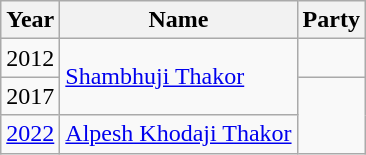<table class="wikitable sortable">
<tr>
<th>Year</th>
<th>Name</th>
<th colspan=2>Party</th>
</tr>
<tr>
<td>2012</td>
<td rowspan=2><a href='#'>Shambhuji Thakor</a></td>
<td></td>
</tr>
<tr>
<td>2017</td>
</tr>
<tr>
<td><a href='#'>2022</a></td>
<td><a href='#'>Alpesh Khodaji Thakor</a></td>
</tr>
</table>
